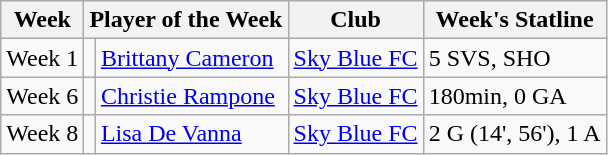<table class="wikitable">
<tr>
<th>Week</th>
<th colspan=2>Player of the Week</th>
<th>Club</th>
<th>Week's Statline</th>
</tr>
<tr>
<td>Week 1</td>
<td></td>
<td><a href='#'>Brittany Cameron</a></td>
<td><a href='#'>Sky Blue FC</a></td>
<td>5 SVS, SHO</td>
</tr>
<tr>
<td>Week 6</td>
<td></td>
<td><a href='#'>Christie Rampone</a></td>
<td><a href='#'>Sky Blue FC</a></td>
<td>180min, 0 GA</td>
</tr>
<tr>
<td>Week 8</td>
<td></td>
<td><a href='#'>Lisa De Vanna</a></td>
<td><a href='#'>Sky Blue FC</a></td>
<td>2 G (14', 56'), 1 A</td>
</tr>
</table>
